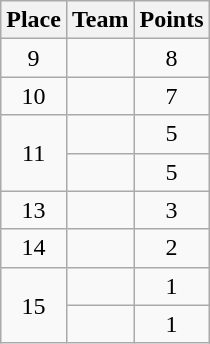<table class="wikitable" style="text-align:center; padding-bottom:0;">
<tr>
<th>Place</th>
<th style="text-align:left;">Team</th>
<th>Points</th>
</tr>
<tr>
<td>9</td>
<td align=left></td>
<td>8</td>
</tr>
<tr>
<td>10</td>
<td align=left></td>
<td>7</td>
</tr>
<tr>
<td rowspan=2>11</td>
<td align=left></td>
<td>5</td>
</tr>
<tr>
<td align=left></td>
<td>5</td>
</tr>
<tr>
<td>13</td>
<td align=left></td>
<td>3</td>
</tr>
<tr>
<td>14</td>
<td align=left></td>
<td>2</td>
</tr>
<tr>
<td rowspan=2>15</td>
<td align=left></td>
<td>1</td>
</tr>
<tr>
<td align=left></td>
<td>1</td>
</tr>
</table>
